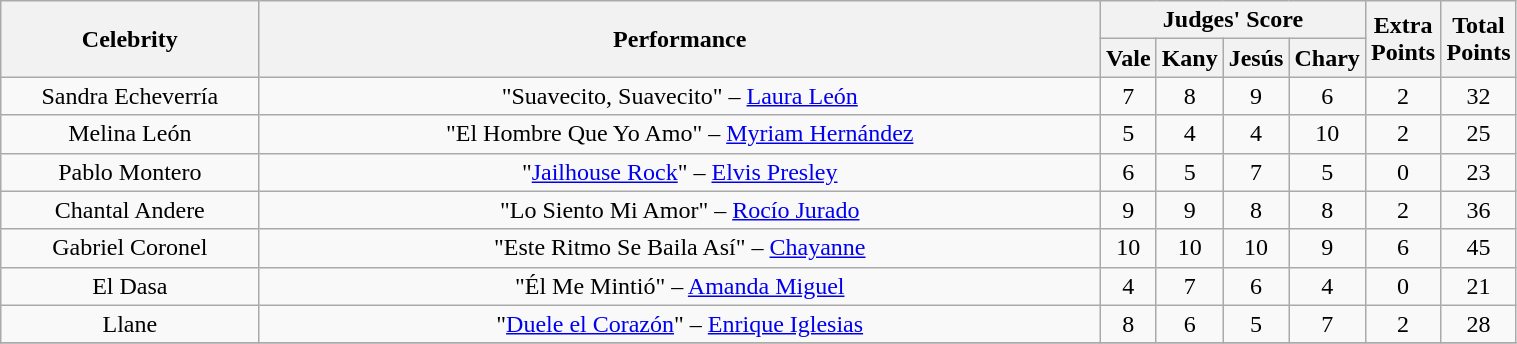<table class="wikitable" style="text-align:center; width:80%;">
<tr>
<th rowspan="2" style="width:20%;">Celebrity</th>
<th rowspan="2" style="width:70%;">Performance</th>
<th colspan="4" style="width:5%;">Judges' Score</th>
<th rowspan="2" style="width:15%;">Extra Points</th>
<th rowspan="2" style="width:15%;">Total Points</th>
</tr>
<tr>
<th>Vale</th>
<th>Kany</th>
<th>Jesús</th>
<th>Chary</th>
</tr>
<tr>
<td>Sandra Echeverría</td>
<td>"Suavecito, Suavecito" – <a href='#'>Laura León</a></td>
<td>7</td>
<td>8</td>
<td>9</td>
<td>6</td>
<td>2</td>
<td>32</td>
</tr>
<tr>
<td>Melina León</td>
<td>"El Hombre Que Yo Amo" – <a href='#'>Myriam Hernández</a></td>
<td>5</td>
<td>4</td>
<td>4</td>
<td>10</td>
<td>2</td>
<td>25</td>
</tr>
<tr>
<td>Pablo Montero</td>
<td>"<a href='#'>Jailhouse Rock</a>" – <a href='#'>Elvis Presley</a></td>
<td>6</td>
<td>5</td>
<td>7</td>
<td>5</td>
<td>0</td>
<td>23</td>
</tr>
<tr>
<td>Chantal Andere</td>
<td>"Lo Siento Mi Amor" – <a href='#'>Rocío Jurado</a></td>
<td>9</td>
<td>9</td>
<td>8</td>
<td>8</td>
<td>2</td>
<td>36</td>
</tr>
<tr>
<td>Gabriel Coronel</td>
<td>"Este Ritmo Se Baila Así" – <a href='#'>Chayanne</a></td>
<td>10</td>
<td>10</td>
<td>10</td>
<td>9</td>
<td>6</td>
<td><span>45</span></td>
</tr>
<tr>
<td>El Dasa</td>
<td>"Él Me Mintió" – <a href='#'>Amanda Miguel</a></td>
<td>4</td>
<td>7</td>
<td>6</td>
<td>4</td>
<td>0</td>
<td><span>21</span></td>
</tr>
<tr>
<td>Llane</td>
<td>"<a href='#'>Duele el Corazón</a>" – <a href='#'>Enrique Iglesias</a></td>
<td>8</td>
<td>6</td>
<td>5</td>
<td>7</td>
<td>2</td>
<td>28</td>
</tr>
<tr>
</tr>
</table>
